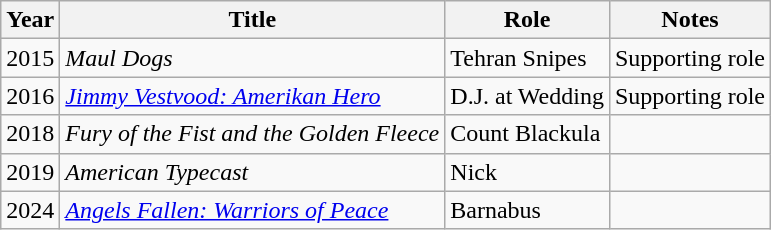<table class="wikitable sortable">
<tr>
<th>Year</th>
<th>Title</th>
<th>Role</th>
<th class="unsortable">Notes</th>
</tr>
<tr>
<td>2015</td>
<td><em>Maul Dogs</em></td>
<td>Tehran Snipes</td>
<td>Supporting role</td>
</tr>
<tr>
<td>2016</td>
<td><em><a href='#'>Jimmy Vestvood: Amerikan Hero</a></em></td>
<td>D.J. at Wedding</td>
<td>Supporting role</td>
</tr>
<tr>
<td>2018</td>
<td><em>Fury of the Fist and the Golden Fleece</em></td>
<td>Count Blackula</td>
<td></td>
</tr>
<tr>
<td>2019</td>
<td><em>American Typecast</em></td>
<td>Nick</td>
<td></td>
</tr>
<tr>
<td>2024</td>
<td><em><a href='#'>Angels Fallen: Warriors of Peace</a></em></td>
<td>Barnabus</td>
<td></td>
</tr>
</table>
